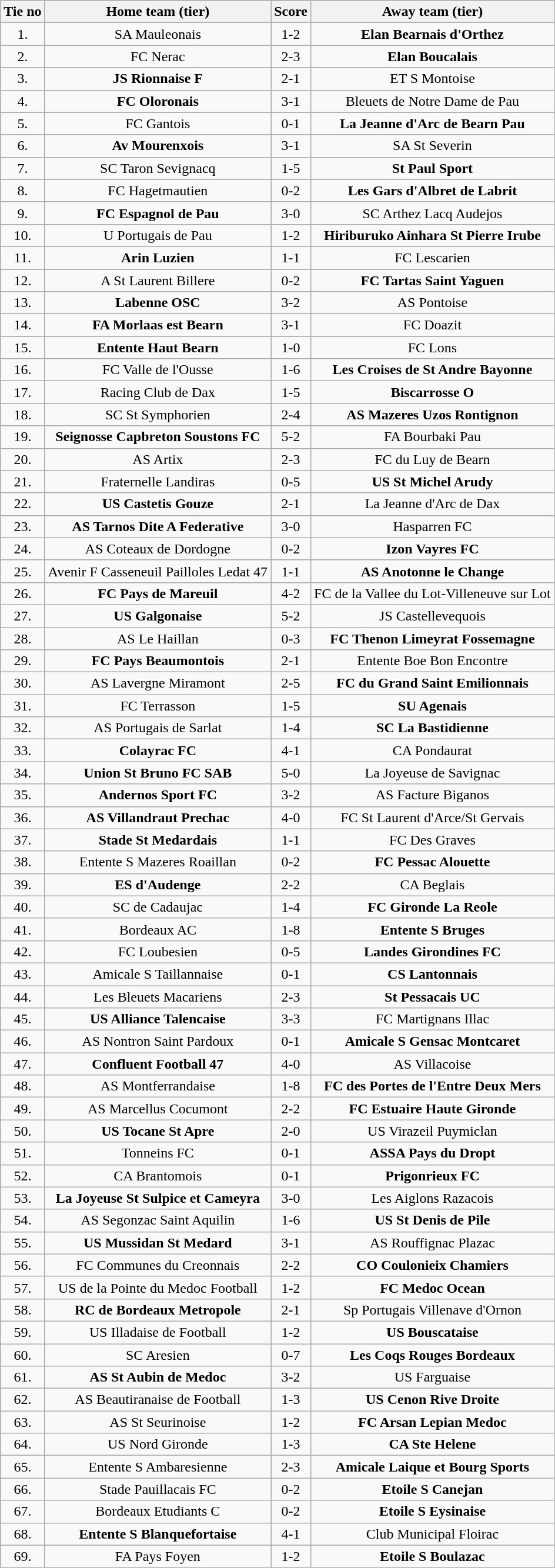<table class="wikitable" style="text-align: center">
<tr>
<th>Tie no</th>
<th>Home team (tier)</th>
<th>Score</th>
<th>Away team (tier)</th>
</tr>
<tr>
<td>1.</td>
<td>SA Mauleonais</td>
<td>1-2</td>
<td><strong>Elan Bearnais d'Orthez</strong></td>
</tr>
<tr>
<td>2.</td>
<td>FC Nerac</td>
<td>2-3 </td>
<td><strong>Elan Boucalais</strong></td>
</tr>
<tr>
<td>3.</td>
<td><strong>JS Rionnaise F</strong></td>
<td>2-1</td>
<td>ET S Montoise</td>
</tr>
<tr>
<td>4.</td>
<td><strong>FC Oloronais</strong></td>
<td>3-1</td>
<td>Bleuets de Notre Dame de Pau</td>
</tr>
<tr>
<td>5.</td>
<td>FC Gantois</td>
<td>0-1</td>
<td><strong>La Jeanne d'Arc de Bearn Pau</strong></td>
</tr>
<tr>
<td>6.</td>
<td><strong>Av Mourenxois</strong></td>
<td>3-1 </td>
<td>SA St Severin</td>
</tr>
<tr>
<td>7.</td>
<td>SC Taron Sevignacq</td>
<td>1-5</td>
<td><strong>St Paul Sport</strong></td>
</tr>
<tr>
<td>8.</td>
<td>FC Hagetmautien</td>
<td>0-2</td>
<td><strong>Les Gars d'Albret de Labrit</strong></td>
</tr>
<tr>
<td>9.</td>
<td><strong>FC Espagnol de Pau</strong></td>
<td>3-0</td>
<td>SC Arthez Lacq Audejos</td>
</tr>
<tr>
<td>10.</td>
<td>U Portugais de Pau</td>
<td>1-2</td>
<td><strong>Hiriburuko Ainhara St Pierre Irube</strong></td>
</tr>
<tr>
<td>11.</td>
<td><strong>Arin Luzien</strong></td>
<td>1-1 </td>
<td>FC Lescarien</td>
</tr>
<tr>
<td>12.</td>
<td>A St Laurent Billere</td>
<td>0-2</td>
<td><strong>FC Tartas Saint Yaguen</strong></td>
</tr>
<tr>
<td>13.</td>
<td><strong>Labenne OSC</strong></td>
<td>3-2 </td>
<td>AS Pontoise</td>
</tr>
<tr>
<td>14.</td>
<td><strong>FA Morlaas est Bearn</strong></td>
<td>3-1</td>
<td>FC Doazit</td>
</tr>
<tr>
<td>15.</td>
<td><strong>Entente Haut Bearn</strong></td>
<td>1-0</td>
<td>FC Lons</td>
</tr>
<tr>
<td>16.</td>
<td>FC Valle de l'Ousse</td>
<td>1-6</td>
<td><strong>Les Croises de St Andre Bayonne</strong></td>
</tr>
<tr>
<td>17.</td>
<td>Racing Club de Dax</td>
<td>1-5</td>
<td><strong>Biscarrosse O</strong></td>
</tr>
<tr>
<td>18.</td>
<td>SC St Symphorien</td>
<td>2-4</td>
<td><strong>AS Mazeres Uzos Rontignon</strong></td>
</tr>
<tr>
<td>19.</td>
<td><strong>Seignosse Capbreton Soustons FC</strong></td>
<td>5-2</td>
<td>FA Bourbaki Pau</td>
</tr>
<tr>
<td>20.</td>
<td>AS Artix</td>
<td>2-3 </td>
<td>FC du Luy de Bearn</td>
</tr>
<tr>
<td>21.</td>
<td>Fraternelle Landiras</td>
<td>0-5</td>
<td><strong>US St Michel Arudy</strong></td>
</tr>
<tr>
<td>22.</td>
<td><strong>US Castetis Gouze</strong></td>
<td>2-1</td>
<td>La Jeanne d'Arc de Dax</td>
</tr>
<tr>
<td>23.</td>
<td><strong>AS Tarnos Dite A Federative</strong></td>
<td>3-0</td>
<td>Hasparren FC</td>
</tr>
<tr>
<td>24.</td>
<td>AS Coteaux de Dordogne</td>
<td>0-2</td>
<td><strong>Izon Vayres FC</strong></td>
</tr>
<tr>
<td>25.</td>
<td>Avenir F Casseneuil Pailloles Ledat 47</td>
<td>1-1 </td>
<td><strong>AS Anotonne le Change</strong></td>
</tr>
<tr>
<td>26.</td>
<td><strong>FC Pays de Mareuil</strong></td>
<td>4-2 </td>
<td>FC de la Vallee du Lot-Villeneuve sur Lot</td>
</tr>
<tr>
<td>27.</td>
<td><strong>US Galgonaise</strong></td>
<td>5-2</td>
<td>JS Castellevequois</td>
</tr>
<tr>
<td>28.</td>
<td>AS Le Haillan</td>
<td>0-3</td>
<td><strong>FC Thenon Limeyrat Fossemagne</strong></td>
</tr>
<tr>
<td>29.</td>
<td><strong>FC Pays Beaumontois</strong></td>
<td>2-1 </td>
<td>Entente Boe Bon Encontre</td>
</tr>
<tr>
<td>30.</td>
<td>AS Lavergne Miramont</td>
<td>2-5</td>
<td><strong>FC du Grand Saint Emilionnais</strong></td>
</tr>
<tr>
<td>31.</td>
<td>FC Terrasson</td>
<td>1-5</td>
<td><strong>SU Agenais</strong></td>
</tr>
<tr>
<td>32.</td>
<td>AS Portugais de Sarlat</td>
<td>1-4</td>
<td><strong>SC La Bastidienne</strong></td>
</tr>
<tr>
<td>33.</td>
<td><strong>Colayrac FC</strong></td>
<td>4-1</td>
<td>CA Pondaurat</td>
</tr>
<tr>
<td>34.</td>
<td><strong>Union St Bruno FC SAB</strong></td>
<td>5-0</td>
<td>La Joyeuse de Savignac</td>
</tr>
<tr>
<td>35.</td>
<td><strong>Andernos Sport FC</strong></td>
<td>3-2 </td>
<td>AS Facture Biganos</td>
</tr>
<tr>
<td>36.</td>
<td><strong>AS Villandraut Prechac</strong></td>
<td>4-0</td>
<td>FC St Laurent d'Arce/St Gervais</td>
</tr>
<tr>
<td>37.</td>
<td><strong>Stade St Medardais</strong></td>
<td>1-1 </td>
<td>FC Des Graves</td>
</tr>
<tr>
<td>38.</td>
<td>Entente S Mazeres Roaillan</td>
<td>0-2</td>
<td><strong>FC Pessac Alouette</strong></td>
</tr>
<tr>
<td>39.</td>
<td><strong>ES d'Audenge</strong></td>
<td>2-2 </td>
<td>CA Beglais</td>
</tr>
<tr>
<td>40.</td>
<td>SC de Cadaujac</td>
<td>1-4</td>
<td><strong>FC Gironde La Reole</strong></td>
</tr>
<tr>
<td>41.</td>
<td>Bordeaux AC</td>
<td>1-8</td>
<td><strong>Entente S Bruges</strong></td>
</tr>
<tr>
<td>42.</td>
<td>FC Loubesien</td>
<td>0-5</td>
<td><strong>Landes Girondines FC</strong></td>
</tr>
<tr>
<td>43.</td>
<td>Amicale S Taillannaise</td>
<td>0-1</td>
<td><strong>CS Lantonnais</strong></td>
</tr>
<tr>
<td>44.</td>
<td>Les Bleuets Macariens</td>
<td>2-3</td>
<td><strong>St Pessacais UC</strong></td>
</tr>
<tr>
<td>45.</td>
<td><strong>US Alliance Talencaise</strong></td>
<td>3-3 </td>
<td>FC Martignans Illac</td>
</tr>
<tr>
<td>46.</td>
<td>AS Nontron Saint Pardoux</td>
<td>0-1 </td>
<td><strong>Amicale S Gensac Montcaret</strong></td>
</tr>
<tr>
<td>47.</td>
<td><strong>Confluent Football 47</strong></td>
<td>4-0</td>
<td>AS Villacoise</td>
</tr>
<tr>
<td>48.</td>
<td>AS Montferrandaise</td>
<td>1-8</td>
<td><strong>FC des Portes de l'Entre Deux Mers</strong></td>
</tr>
<tr>
<td>49.</td>
<td>AS Marcellus Cocumont</td>
<td>2-2 </td>
<td><strong>FC Estuaire Haute Gironde</strong></td>
</tr>
<tr>
<td>50.</td>
<td><strong>US Tocane St Apre</strong></td>
<td>2-0</td>
<td>US Virazeil Puymiclan</td>
</tr>
<tr>
<td>51.</td>
<td>Tonneins FC</td>
<td>0-1 </td>
<td><strong>ASSA Pays du Dropt</strong></td>
</tr>
<tr>
<td>52.</td>
<td>CA Brantomois</td>
<td>0-1</td>
<td><strong>Prigonrieux FC</strong></td>
</tr>
<tr>
<td>53.</td>
<td><strong>La Joyeuse St Sulpice et Cameyra</strong></td>
<td>3-0</td>
<td>Les Aiglons Razacois</td>
</tr>
<tr>
<td>54.</td>
<td>AS Segonzac Saint Aquilin</td>
<td>1-6</td>
<td><strong>US St Denis de Pile</strong></td>
</tr>
<tr>
<td>55.</td>
<td><strong>US Mussidan St Medard</strong></td>
<td>3-1</td>
<td>AS Rouffignac Plazac</td>
</tr>
<tr>
<td>56.</td>
<td>FC Communes du Creonnais</td>
<td>2-2 </td>
<td><strong>CO Coulonieix Chamiers</strong></td>
</tr>
<tr>
<td>57.</td>
<td>US de la Pointe du Medoc Football</td>
<td>1-2</td>
<td><strong>FC Medoc Ocean</strong></td>
</tr>
<tr>
<td>58.</td>
<td><strong>RC de Bordeaux Metropole</strong></td>
<td>2-1</td>
<td>Sp Portugais Villenave d'Ornon</td>
</tr>
<tr>
<td>59.</td>
<td>US Illadaise de Football</td>
<td>1-2</td>
<td><strong>US Bouscataise</strong></td>
</tr>
<tr>
<td>60.</td>
<td>SC Aresien</td>
<td>0-7</td>
<td><strong>Les Coqs Rouges Bordeaux</strong></td>
</tr>
<tr>
<td>61.</td>
<td><strong>AS St Aubin de Medoc</strong></td>
<td>3-2 </td>
<td>US Farguaise</td>
</tr>
<tr>
<td>62.</td>
<td>AS Beautiranaise de Football</td>
<td>1-3</td>
<td><strong>US Cenon Rive Droite</strong></td>
</tr>
<tr>
<td>63.</td>
<td>AS St Seurinoise</td>
<td>1-2</td>
<td><strong>FC Arsan Lepian Medoc</strong></td>
</tr>
<tr>
<td>64.</td>
<td>US Nord Gironde</td>
<td>1-3</td>
<td><strong>CA Ste Helene</strong></td>
</tr>
<tr>
<td>65.</td>
<td>Entente S Ambaresienne</td>
<td>2-3</td>
<td><strong>Amicale Laique et Bourg Sports</strong></td>
</tr>
<tr>
<td>66.</td>
<td>Stade Pauillacais FC</td>
<td>0-2 </td>
<td><strong>Etoile S Canejan</strong></td>
</tr>
<tr>
<td>67.</td>
<td>Bordeaux Etudiants C</td>
<td>0-2</td>
<td><strong>Etoile S Eysinaise</strong></td>
</tr>
<tr>
<td>68.</td>
<td><strong>Entente S Blanquefortaise</strong></td>
<td>4-1</td>
<td>Club Municipal Floirac</td>
</tr>
<tr>
<td>69.</td>
<td>FA Pays Foyen</td>
<td>1-2</td>
<td><strong>Etoile S Boulazac</strong></td>
</tr>
</table>
